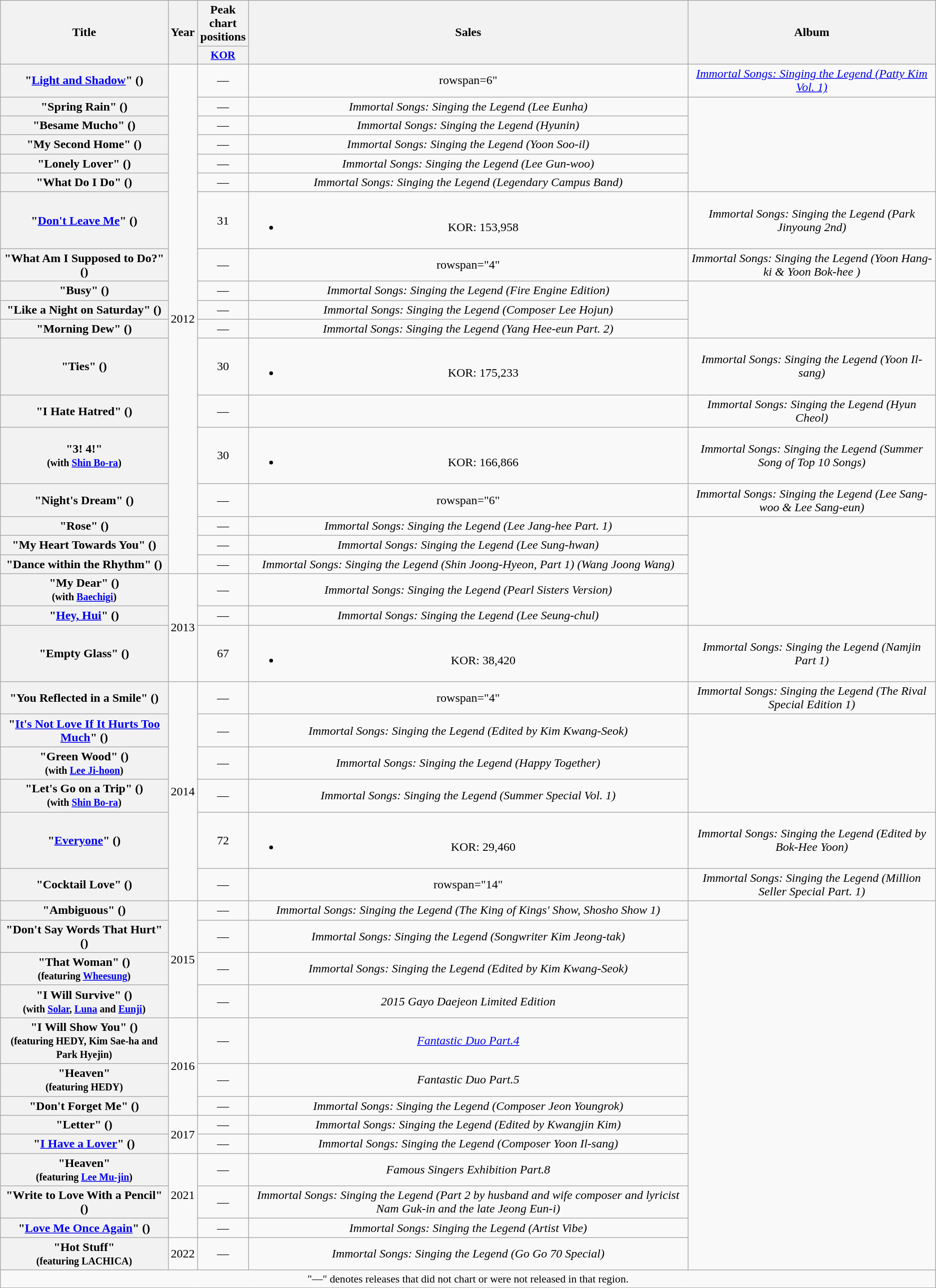<table class="wikitable plainrowheaders" style="text-align:center;">
<tr>
<th scope="col" rowspan="2">Title</th>
<th scope="col" rowspan="2">Year</th>
<th scope="col">Peak chart positions</th>
<th scope="col" rowspan="2">Sales</th>
<th scope="col" rowspan="2">Album</th>
</tr>
<tr>
<th scope="col" style="width:3em;font-size:90%;"><a href='#'>KOR</a><br></th>
</tr>
<tr>
<th scope="row">"<a href='#'>Light and Shadow</a>" ()</th>
<td rowspan="18">2012</td>
<td>—</td>
<td>rowspan=6"</td>
<td><em><a href='#'>Immortal Songs: Singing the Legend (Patty Kim Vol. 1)</a></em></td>
</tr>
<tr>
<th scope="row">"Spring Rain" ()</th>
<td>—</td>
<td><em>Immortal Songs: Singing the Legend (Lee Eunha)</em></td>
</tr>
<tr>
<th scope="row">"Besame Mucho" ()</th>
<td>—</td>
<td><em>Immortal Songs: Singing the Legend (Hyunin)</em></td>
</tr>
<tr>
<th scope="row">"My Second Home" ()</th>
<td>—</td>
<td><em>Immortal Songs: Singing the Legend (Yoon Soo-il)</em></td>
</tr>
<tr>
<th scope="row">"Lonely Lover" ()</th>
<td>—</td>
<td><em>Immortal Songs: Singing the Legend (Lee Gun-woo)</em></td>
</tr>
<tr>
<th scope="row">"What Do I Do" ()</th>
<td>—</td>
<td><em>Immortal Songs: Singing the Legend (Legendary Campus Band)</em></td>
</tr>
<tr>
<th scope="row">"<a href='#'>Don't Leave Me</a>" ()</th>
<td>31</td>
<td><br><ul><li>KOR: 153,958</li></ul></td>
<td><em>Immortal Songs: Singing the Legend (Park Jinyoung 2nd)</em></td>
</tr>
<tr>
<th scope="row">"What Am I Supposed to Do?" ()</th>
<td>—</td>
<td>rowspan="4"</td>
<td><em>Immortal Songs: Singing the Legend (Yoon Hang-ki & Yoon Bok-hee )</em></td>
</tr>
<tr>
<th scope="row">"Busy" ()</th>
<td>—</td>
<td><em>Immortal Songs: Singing the Legend (Fire Engine Edition)</em></td>
</tr>
<tr>
<th scope="row">"Like a Night on Saturday" ()</th>
<td>—</td>
<td><em>Immortal Songs: Singing the Legend (Composer Lee Hojun)</em></td>
</tr>
<tr>
<th scope="row">"Morning Dew" ()</th>
<td>—</td>
<td><em>Immortal Songs: Singing the Legend (Yang Hee-eun Part. 2)</em></td>
</tr>
<tr>
<th scope="row">"Ties" ()</th>
<td>30</td>
<td><br><ul><li>KOR: 175,233</li></ul></td>
<td><em>Immortal Songs: Singing the Legend (Yoon Il-sang)</em></td>
</tr>
<tr>
<th scope="row">"I Hate Hatred" ()</th>
<td>—</td>
<td></td>
<td><em>Immortal Songs: Singing the Legend (Hyun Cheol)</em></td>
</tr>
<tr>
<th scope="row">"3! 4!"<br><small>(with <a href='#'>Shin Bo-ra</a>)</small></th>
<td>30</td>
<td><br><ul><li>KOR: 166,866</li></ul></td>
<td><em>Immortal Songs: Singing the Legend (Summer Song of Top 10 Songs)</em></td>
</tr>
<tr>
<th scope="row">"Night's Dream" ()</th>
<td>—</td>
<td>rowspan="6" </td>
<td><em>Immortal Songs: Singing the Legend (Lee Sang-woo & Lee Sang-eun)</em></td>
</tr>
<tr>
<th scope="row">"Rose" ()</th>
<td>—</td>
<td><em>Immortal Songs: Singing the Legend (Lee Jang-hee Part. 1)</em></td>
</tr>
<tr>
<th scope="row">"My Heart Towards You" ()</th>
<td>—</td>
<td><em>Immortal Songs: Singing the Legend (Lee Sung-hwan)</em></td>
</tr>
<tr>
<th scope="row">"Dance within the Rhythm" ()</th>
<td>—</td>
<td><em>Immortal Songs: Singing the Legend (Shin Joong-Hyeon, Part 1) (Wang Joong Wang)</em></td>
</tr>
<tr>
<th scope="row">"My Dear" ()<br><small>(with <a href='#'>Baechigi</a>)</small></th>
<td rowspan="3">2013</td>
<td>—</td>
<td><em>Immortal Songs: Singing the Legend (Pearl Sisters Version)</em></td>
</tr>
<tr>
<th scope="row">"<a href='#'>Hey, Hui</a>" ()</th>
<td>—</td>
<td><em>Immortal Songs: Singing the Legend (Lee Seung-chul)</em></td>
</tr>
<tr>
<th scope="row">"Empty Glass" ()</th>
<td>67</td>
<td><br><ul><li>KOR: 38,420</li></ul></td>
<td><em>Immortal Songs: Singing the Legend (Namjin Part 1)</em></td>
</tr>
<tr>
<th scope="row">"You Reflected in a Smile" ()</th>
<td rowspan="6">2014</td>
<td>—</td>
<td>rowspan="4" </td>
<td><em>Immortal Songs: Singing the Legend (The Rival Special Edition 1)</em></td>
</tr>
<tr>
<th scope="row">"<a href='#'>It's Not Love If It Hurts Too Much</a>" ()</th>
<td>—</td>
<td><em>Immortal Songs: Singing the Legend (Edited by Kim Kwang-Seok)</em></td>
</tr>
<tr>
<th scope="row">"Green Wood" ()<br><small>(with <a href='#'>Lee Ji-hoon</a>)</small></th>
<td>—</td>
<td><em>Immortal Songs: Singing the Legend (Happy Together)</em></td>
</tr>
<tr>
<th scope="row">"Let's Go on a Trip" ()<br><small>(with <a href='#'>Shin Bo-ra</a>)</small></th>
<td>—</td>
<td><em>Immortal Songs: Singing the Legend (Summer Special Vol. 1)</em></td>
</tr>
<tr>
<th scope="row">"<a href='#'>Everyone</a>" ()</th>
<td>72</td>
<td><br><ul><li>KOR: 29,460</li></ul></td>
<td><em>Immortal Songs: Singing the Legend (Edited by Bok-Hee Yoon)</em></td>
</tr>
<tr>
<th scope="row">"Cocktail Love" ()</th>
<td>—</td>
<td>rowspan="14" </td>
<td><em>Immortal Songs: Singing the Legend (Million Seller Special Part. 1)</em></td>
</tr>
<tr>
<th scope="row">"Ambiguous" ()</th>
<td rowspan="4">2015</td>
<td>—</td>
<td><em>Immortal Songs: Singing the Legend (The King of Kings' Show, Shosho Show 1)</em></td>
</tr>
<tr>
<th scope="row">"Don't Say Words That Hurt" ()</th>
<td>—</td>
<td><em>Immortal Songs: Singing the Legend (Songwriter Kim Jeong-tak)</em></td>
</tr>
<tr>
<th scope="row">"That Woman" ()<br><small>(featuring <a href='#'>Wheesung</a>)</small></th>
<td>—</td>
<td><em>Immortal Songs: Singing the Legend (Edited by Kim Kwang-Seok)</em></td>
</tr>
<tr>
<th scope="row">"I Will Survive" ()<br><small>(with <a href='#'>Solar</a>, <a href='#'>Luna</a> and <a href='#'>Eunji</a>)</small></th>
<td>—</td>
<td><em>2015 Gayo Daejeon Limited Edition</em></td>
</tr>
<tr>
<th scope="row">"I Will Show You" ()<br><small>(featuring HEDY, Kim Sae-ha and Park Hyejin)</small></th>
<td rowspan="3">2016</td>
<td>—</td>
<td><em><a href='#'>Fantastic Duo Part.4</a></em></td>
</tr>
<tr>
<th scope="row">"Heaven"<br><small>(featuring HEDY)</small></th>
<td>—</td>
<td><em>Fantastic Duo Part.5</em></td>
</tr>
<tr>
<th scope="row">"Don't Forget Me" ()</th>
<td>—</td>
<td><em>Immortal Songs: Singing the Legend (Composer Jeon Youngrok)</em></td>
</tr>
<tr>
<th scope="row">"Letter" ()</th>
<td rowspan="2">2017</td>
<td>—</td>
<td><em>Immortal Songs: Singing the Legend (Edited by Kwangjin Kim)</em></td>
</tr>
<tr>
<th scope="row">"<a href='#'>I Have a Lover</a>" ()</th>
<td>—</td>
<td><em>Immortal Songs: Singing the Legend (Composer Yoon Il-sang)</em></td>
</tr>
<tr>
<th scope="row">"Heaven"<br><small>(featuring <a href='#'>Lee Mu-jin</a>)</small></th>
<td rowspan="3">2021</td>
<td>—</td>
<td><em>Famous Singers Exhibition Part.8</em></td>
</tr>
<tr>
<th scope="row">"Write to Love With a Pencil" ()</th>
<td>—</td>
<td><em>Immortal Songs: Singing the Legend (Part 2 by husband and wife composer and lyricist Nam Guk-in and the late Jeong Eun-i)</em></td>
</tr>
<tr>
<th scope="row">"<a href='#'>Love Me Once Again</a>" ()</th>
<td>—</td>
<td><em>Immortal Songs: Singing the Legend (Artist Vibe)</em></td>
</tr>
<tr>
<th scope="row">"Hot Stuff"<br><small>(featuring LACHICA)</small></th>
<td>2022</td>
<td>—</td>
<td><em>Immortal Songs: Singing the Legend (Go Go 70 Special)</em></td>
</tr>
<tr>
<td colspan="5" style="font-size:90%">"—" denotes releases that did not chart or were not released in that region.</td>
</tr>
</table>
